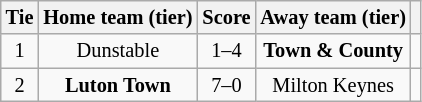<table class="wikitable" style="text-align:center; font-size:85%">
<tr>
<th>Tie</th>
<th>Home team (tier)</th>
<th>Score</th>
<th>Away team (tier)</th>
<th></th>
</tr>
<tr>
<td align="center">1</td>
<td>Dunstable</td>
<td align="center">1–4</td>
<td><strong>Town & County</strong></td>
<td></td>
</tr>
<tr>
<td align="center">2</td>
<td><strong>Luton Town</strong></td>
<td align="center">7–0</td>
<td>Milton Keynes</td>
<td></td>
</tr>
</table>
